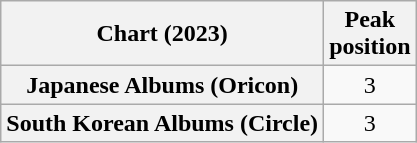<table class="wikitable sortable plainrowheaders" style="text-align:center">
<tr>
<th scope="col">Chart (2023)</th>
<th scope="col">Peak<br>position</th>
</tr>
<tr>
<th scope="row">Japanese Albums (Oricon)</th>
<td>3</td>
</tr>
<tr>
<th scope="row">South Korean Albums (Circle)</th>
<td>3</td>
</tr>
</table>
